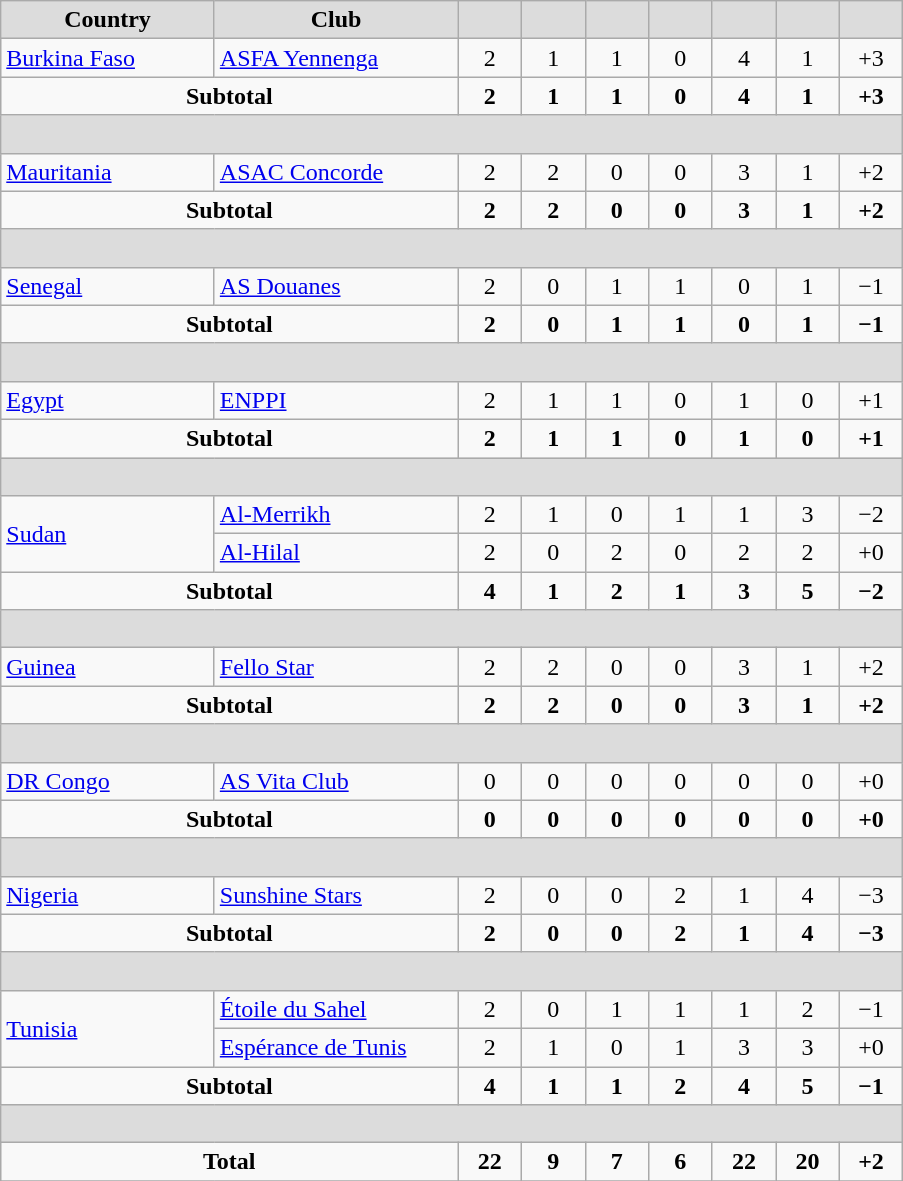<table class="wikitable" style="text-align: center;">
<tr>
<th width="135" style="background:#DCDCDC">Country</th>
<th width="155" style="background:#DCDCDC">Club</th>
<th width="35" style="background:#DCDCDC"></th>
<th width="35" style="background:#DCDCDC"></th>
<th width="35" style="background:#DCDCDC"></th>
<th width="35" style="background:#DCDCDC"></th>
<th width="35" style="background:#DCDCDC"></th>
<th width="35" style="background:#DCDCDC"></th>
<th width="35" style="background:#DCDCDC"></th>
</tr>
<tr>
<td align=left> <a href='#'>Burkina Faso</a></td>
<td align=left><a href='#'>ASFA Yennenga</a></td>
<td>2</td>
<td>1</td>
<td>1</td>
<td>0</td>
<td>4</td>
<td>1</td>
<td>+3</td>
</tr>
<tr>
<td colspan=2 align-"center"><strong>Subtotal</strong></td>
<td><strong>2</strong></td>
<td><strong>1</strong></td>
<td><strong>1</strong></td>
<td><strong>0</strong></td>
<td><strong>4</strong></td>
<td><strong>1</strong></td>
<td><strong>+3</strong></td>
</tr>
<tr>
<th colspan=9 height="18" style="background:#DCDCDC"></th>
</tr>
<tr>
<td align=left> <a href='#'>Mauritania</a></td>
<td align=left><a href='#'>ASAC Concorde</a></td>
<td>2</td>
<td>2</td>
<td>0</td>
<td>0</td>
<td>3</td>
<td>1</td>
<td>+2</td>
</tr>
<tr>
<td colspan=2 align-"center"><strong>Subtotal</strong></td>
<td><strong>2</strong></td>
<td><strong>2</strong></td>
<td><strong>0</strong></td>
<td><strong>0</strong></td>
<td><strong>3</strong></td>
<td><strong>1</strong></td>
<td><strong>+2</strong></td>
</tr>
<tr>
<th colspan=9 height="18" style="background:#DCDCDC"></th>
</tr>
<tr>
<td align=left> <a href='#'>Senegal</a></td>
<td align=left><a href='#'>AS Douanes</a></td>
<td>2</td>
<td>0</td>
<td>1</td>
<td>1</td>
<td>0</td>
<td>1</td>
<td>−1</td>
</tr>
<tr>
<td colspan=2 align-"center"><strong>Subtotal</strong></td>
<td><strong>2</strong></td>
<td><strong>0</strong></td>
<td><strong>1</strong></td>
<td><strong>1</strong></td>
<td><strong>0</strong></td>
<td><strong>1</strong></td>
<td><strong>−1</strong></td>
</tr>
<tr>
<th colspan=9 height="18" style="background:#DCDCDC"></th>
</tr>
<tr>
<td align=left> <a href='#'>Egypt</a></td>
<td align=left><a href='#'>ENPPI</a></td>
<td>2</td>
<td>1</td>
<td>1</td>
<td>0</td>
<td>1</td>
<td>0</td>
<td>+1</td>
</tr>
<tr>
<td colspan=2 align-"center"><strong>Subtotal</strong></td>
<td><strong>2</strong></td>
<td><strong>1</strong></td>
<td><strong>1</strong></td>
<td><strong>0</strong></td>
<td><strong>1</strong></td>
<td><strong>0</strong></td>
<td><strong>+1</strong></td>
</tr>
<tr>
<th colspan=9 height="18" style="background:#DCDCDC"></th>
</tr>
<tr>
<td rowspan=2 align=left> <a href='#'>Sudan</a></td>
<td align=left><a href='#'>Al-Merrikh</a></td>
<td>2</td>
<td>1</td>
<td>0</td>
<td>1</td>
<td>1</td>
<td>3</td>
<td>−2</td>
</tr>
<tr>
<td align=left><a href='#'>Al-Hilal</a></td>
<td>2</td>
<td>0</td>
<td>2</td>
<td>0</td>
<td>2</td>
<td>2</td>
<td>+0</td>
</tr>
<tr>
<td colspan=2 align-"center"><strong>Subtotal</strong></td>
<td><strong>4</strong></td>
<td><strong>1</strong></td>
<td><strong>2</strong></td>
<td><strong>1</strong></td>
<td><strong>3</strong></td>
<td><strong>5</strong></td>
<td><strong>−2</strong></td>
</tr>
<tr>
<th colspan=9 height="18" style="background:#DCDCDC"></th>
</tr>
<tr>
<td align=left> <a href='#'>Guinea</a></td>
<td align=left><a href='#'>Fello Star</a></td>
<td>2</td>
<td>2</td>
<td>0</td>
<td>0</td>
<td>3</td>
<td>1</td>
<td>+2</td>
</tr>
<tr>
<td colspan=2 align-"center"><strong>Subtotal</strong></td>
<td><strong>2</strong></td>
<td><strong>2</strong></td>
<td><strong>0</strong></td>
<td><strong>0</strong></td>
<td><strong>3</strong></td>
<td><strong>1</strong></td>
<td><strong>+2</strong></td>
</tr>
<tr>
<th colspan=9 height="18" style="background:#DCDCDC"></th>
</tr>
<tr>
<td align=left> <a href='#'>DR Congo</a></td>
<td align=left><a href='#'>AS Vita Club</a></td>
<td>0</td>
<td>0</td>
<td>0</td>
<td>0</td>
<td>0</td>
<td>0</td>
<td>+0</td>
</tr>
<tr>
<td colspan=2 align-"center"><strong>Subtotal</strong></td>
<td><strong>0</strong></td>
<td><strong>0</strong></td>
<td><strong>0</strong></td>
<td><strong>0</strong></td>
<td><strong>0</strong></td>
<td><strong>0</strong></td>
<td><strong>+0</strong></td>
</tr>
<tr>
<th colspan=9 height="18" style="background:#DCDCDC"></th>
</tr>
<tr>
<td align=left> <a href='#'>Nigeria</a></td>
<td align=left><a href='#'>Sunshine Stars</a></td>
<td>2</td>
<td>0</td>
<td>0</td>
<td>2</td>
<td>1</td>
<td>4</td>
<td>−3</td>
</tr>
<tr>
<td colspan=2 align-"center"><strong>Subtotal</strong></td>
<td><strong>2</strong></td>
<td><strong>0</strong></td>
<td><strong>0</strong></td>
<td><strong>2</strong></td>
<td><strong>1</strong></td>
<td><strong>4</strong></td>
<td><strong>−3</strong></td>
</tr>
<tr>
<th colspan=9 height="18" style="background:#DCDCDC"></th>
</tr>
<tr>
<td rowspan=2 align=left> <a href='#'>Tunisia</a></td>
<td align=left><a href='#'>Étoile du Sahel</a></td>
<td>2</td>
<td>0</td>
<td>1</td>
<td>1</td>
<td>1</td>
<td>2</td>
<td>−1</td>
</tr>
<tr>
<td align=left><a href='#'>Espérance de Tunis</a></td>
<td>2</td>
<td>1</td>
<td>0</td>
<td>1</td>
<td>3</td>
<td>3</td>
<td>+0</td>
</tr>
<tr>
<td colspan=2 align-"center"><strong>Subtotal</strong></td>
<td><strong>4</strong></td>
<td><strong>1</strong></td>
<td><strong>1</strong></td>
<td><strong>2</strong></td>
<td><strong>4</strong></td>
<td><strong>5</strong></td>
<td><strong>−1</strong></td>
</tr>
<tr>
<th colspan=9 height="18" style="background:#DCDCDC"></th>
</tr>
<tr>
<td colspan=2 align-"center"><strong>Total</strong></td>
<td><strong>22</strong></td>
<td><strong>9</strong></td>
<td><strong>7</strong></td>
<td><strong>6</strong></td>
<td><strong>22</strong></td>
<td><strong>20</strong></td>
<td><strong>+2</strong></td>
</tr>
<tr>
</tr>
</table>
